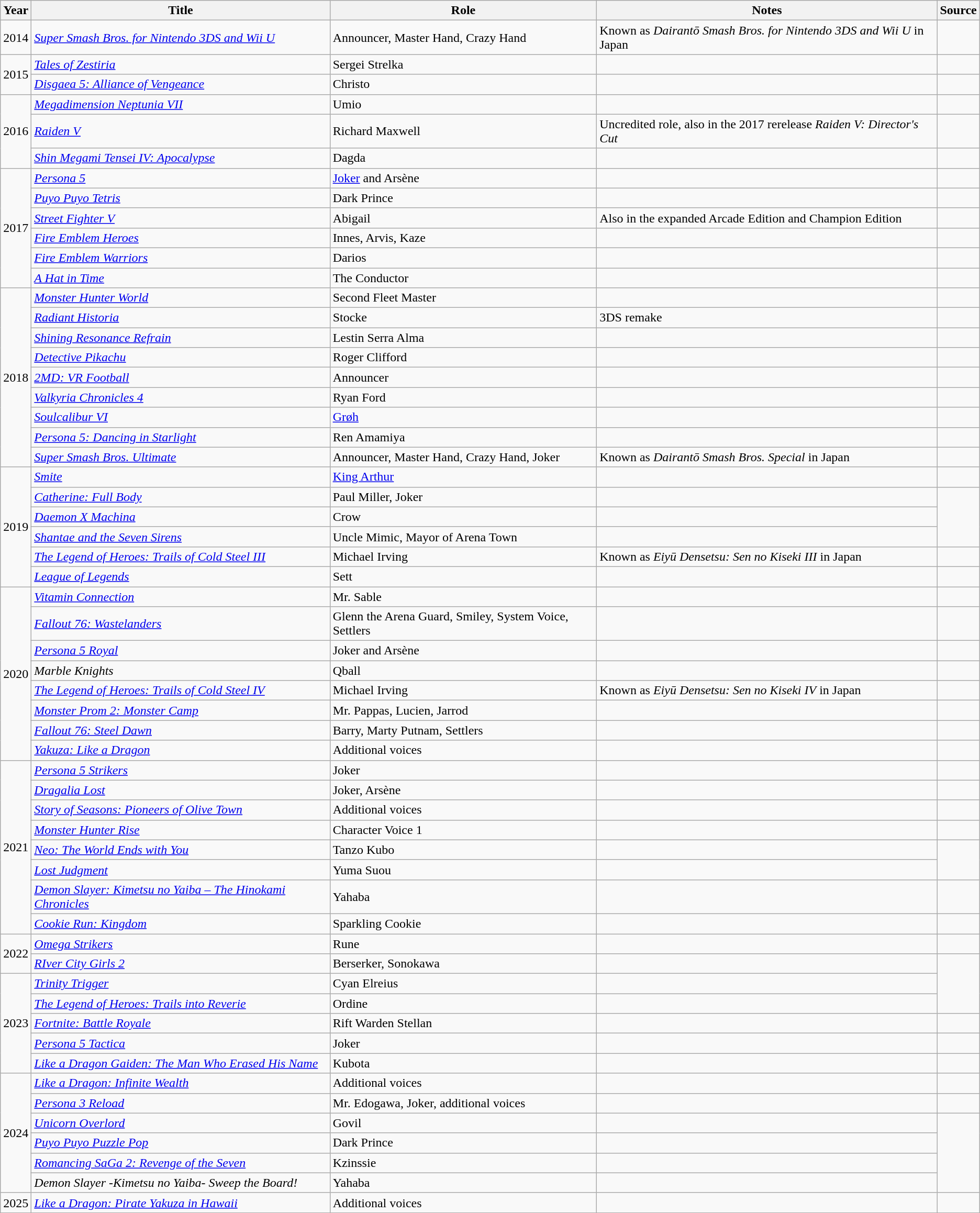<table class="wikitable sortable">
<tr>
<th>Year</th>
<th>Title</th>
<th>Role</th>
<th class="unsortable">Notes</th>
<th class="unsortable">Source</th>
</tr>
<tr>
<td>2014</td>
<td><em><a href='#'>Super Smash Bros. for Nintendo 3DS and Wii U</a></em></td>
<td>Announcer, Master Hand, Crazy Hand</td>
<td>Known as <em>Dairantō Smash Bros. for Nintendo 3DS and Wii U</em> in Japan</td>
<td></td>
</tr>
<tr>
<td rowspan="2">2015</td>
<td><em><a href='#'>Tales of Zestiria</a></em></td>
<td>Sergei Strelka</td>
<td></td>
<td></td>
</tr>
<tr>
<td><em><a href='#'>Disgaea 5: Alliance of Vengeance</a></em></td>
<td>Christo</td>
<td></td>
<td></td>
</tr>
<tr>
<td rowspan="3">2016</td>
<td><em><a href='#'>Megadimension Neptunia VII</a></em></td>
<td>Umio</td>
<td></td>
<td></td>
</tr>
<tr>
<td><em><a href='#'>Raiden V</a></em></td>
<td>Richard Maxwell</td>
<td>Uncredited role, also in the 2017 rerelease <em>Raiden V: Director's Cut</em></td>
<td></td>
</tr>
<tr>
<td><em><a href='#'>Shin Megami Tensei IV: Apocalypse</a></em></td>
<td>Dagda</td>
<td></td>
<td></td>
</tr>
<tr>
<td rowspan="6">2017</td>
<td><em><a href='#'>Persona 5</a></em></td>
<td><a href='#'>Joker</a> and Arsène</td>
<td></td>
<td></td>
</tr>
<tr>
<td><em><a href='#'>Puyo Puyo Tetris</a></em></td>
<td>Dark Prince</td>
<td></td>
<td></td>
</tr>
<tr>
<td><em><a href='#'>Street Fighter V</a></em></td>
<td>Abigail</td>
<td>Also in the expanded Arcade Edition and Champion Edition</td>
<td></td>
</tr>
<tr>
<td><em><a href='#'>Fire Emblem Heroes</a></em></td>
<td>Innes, Arvis, Kaze</td>
<td></td>
<td></td>
</tr>
<tr>
<td><em><a href='#'>Fire Emblem Warriors</a></em></td>
<td>Darios</td>
<td></td>
<td></td>
</tr>
<tr>
<td><em><a href='#'>A Hat in Time</a></em></td>
<td>The Conductor</td>
<td></td>
<td></td>
</tr>
<tr>
<td rowspan="9">2018</td>
<td><em><a href='#'>Monster Hunter World</a></em></td>
<td>Second Fleet Master</td>
<td></td>
<td></td>
</tr>
<tr>
<td><em><a href='#'>Radiant Historia</a></em></td>
<td>Stocke</td>
<td>3DS remake</td>
<td></td>
</tr>
<tr>
<td><em><a href='#'>Shining Resonance Refrain</a></em></td>
<td>Lestin Serra Alma</td>
<td></td>
<td></td>
</tr>
<tr>
<td><em><a href='#'>Detective Pikachu</a></em></td>
<td>Roger Clifford</td>
<td></td>
<td></td>
</tr>
<tr>
<td><em><a href='#'>2MD: VR Football</a></em></td>
<td>Announcer</td>
<td></td>
<td></td>
</tr>
<tr>
<td><em><a href='#'>Valkyria Chronicles 4</a></em></td>
<td>Ryan Ford</td>
<td></td>
<td></td>
</tr>
<tr>
<td><em><a href='#'>Soulcalibur VI</a></em></td>
<td><a href='#'>Grøh</a></td>
<td></td>
<td></td>
</tr>
<tr>
<td><em><a href='#'>Persona 5: Dancing in Starlight</a></em></td>
<td>Ren Amamiya</td>
<td></td>
<td></td>
</tr>
<tr>
<td><em><a href='#'>Super Smash Bros. Ultimate</a></em></td>
<td>Announcer, Master Hand, Crazy Hand, Joker</td>
<td>Known as <em>Dairantō Smash Bros. Special</em> in Japan</td>
<td></td>
</tr>
<tr>
<td rowspan="6">2019</td>
<td><em><a href='#'>Smite</a></em></td>
<td><a href='#'>King Arthur</a></td>
<td></td>
<td></td>
</tr>
<tr>
<td><em><a href='#'>Catherine: Full Body</a></em></td>
<td>Paul Miller, Joker</td>
<td></td>
<td rowspan="3"></td>
</tr>
<tr>
<td><em><a href='#'>Daemon X Machina</a></em></td>
<td>Crow</td>
<td></td>
</tr>
<tr>
<td><em><a href='#'>Shantae and the Seven Sirens</a></em></td>
<td>Uncle Mimic, Mayor of Arena Town</td>
<td></td>
</tr>
<tr>
<td><em><a href='#'>The Legend of Heroes: Trails of Cold Steel III</a></em></td>
<td>Michael Irving</td>
<td>Known as <em>Eiyū Densetsu: Sen no Kiseki III</em> in Japan</td>
<td></td>
</tr>
<tr>
<td><em><a href='#'>League of Legends</a></em></td>
<td>Sett</td>
<td></td>
<td></td>
</tr>
<tr>
<td rowspan="8">2020</td>
<td><em><a href='#'>Vitamin Connection</a></em></td>
<td>Mr. Sable</td>
<td></td>
<td></td>
</tr>
<tr>
<td><em><a href='#'>Fallout 76: Wastelanders</a></em></td>
<td>Glenn the Arena Guard, Smiley, System Voice, Settlers</td>
<td></td>
<td></td>
</tr>
<tr>
<td><em><a href='#'>Persona 5 Royal</a></em></td>
<td>Joker and Arsène</td>
<td></td>
<td></td>
</tr>
<tr>
<td><em>Marble Knights</em></td>
<td>Qball</td>
<td></td>
<td></td>
</tr>
<tr>
<td><em><a href='#'>The Legend of Heroes: Trails of Cold Steel IV</a></em></td>
<td>Michael Irving</td>
<td>Known as <em>Eiyū Densetsu: Sen no Kiseki IV</em> in Japan</td>
<td></td>
</tr>
<tr>
<td><em><a href='#'>Monster Prom 2: Monster Camp</a></em></td>
<td>Mr. Pappas, Lucien, Jarrod</td>
<td></td>
<td></td>
</tr>
<tr>
<td><em><a href='#'>Fallout 76: Steel Dawn</a></em></td>
<td>Barry, Marty Putnam, Settlers</td>
<td></td>
<td></td>
</tr>
<tr>
<td><em><a href='#'>Yakuza: Like a Dragon</a></em></td>
<td>Additional voices</td>
<td></td>
<td></td>
</tr>
<tr>
<td rowspan="8">2021</td>
<td><em><a href='#'>Persona 5 Strikers</a></em></td>
<td>Joker</td>
<td></td>
<td></td>
</tr>
<tr>
<td><em><a href='#'>Dragalia Lost</a></em></td>
<td>Joker, Arsène</td>
<td></td>
</tr>
<tr>
<td><em><a href='#'>Story of Seasons: Pioneers of Olive Town</a></em></td>
<td>Additional voices</td>
<td></td>
<td></td>
</tr>
<tr>
<td><em><a href='#'>Monster Hunter Rise</a></em></td>
<td>Character Voice 1</td>
<td></td>
<td></td>
</tr>
<tr>
<td><em><a href='#'>Neo: The World Ends with You</a></em></td>
<td>Tanzo Kubo</td>
<td></td>
<td rowspan="2"></td>
</tr>
<tr>
<td><em><a href='#'>Lost Judgment</a></em></td>
<td>Yuma Suou</td>
<td></td>
</tr>
<tr>
<td><em><a href='#'>Demon Slayer: Kimetsu no Yaiba – The Hinokami Chronicles</a></em></td>
<td>Yahaba</td>
<td></td>
<td></td>
</tr>
<tr>
<td><em><a href='#'>Cookie Run: Kingdom</a></em></td>
<td>Sparkling Cookie</td>
<td></td>
<td></td>
</tr>
<tr>
<td rowspan="2">2022</td>
<td><em><a href='#'>Omega Strikers</a></em></td>
<td>Rune</td>
<td></td>
<td></td>
</tr>
<tr>
<td><a href='#'><em>RIver City Girls 2</em></a></td>
<td>Berserker, Sonokawa</td>
<td></td>
<td rowspan="3"></td>
</tr>
<tr>
<td rowspan="5">2023</td>
<td><em><a href='#'>Trinity Trigger</a></em></td>
<td>Cyan Elreius</td>
<td></td>
</tr>
<tr>
<td><em><a href='#'>The Legend of Heroes: Trails into Reverie</a></em></td>
<td>Ordine</td>
<td></td>
</tr>
<tr>
<td><em><a href='#'>Fortnite: Battle Royale</a></em></td>
<td>Rift Warden Stellan</td>
<td></td>
<td></td>
</tr>
<tr>
<td><em><a href='#'>Persona 5 Tactica</a></em></td>
<td>Joker</td>
<td></td>
<td></td>
</tr>
<tr>
<td><em><a href='#'>Like a Dragon Gaiden: The Man Who Erased His Name</a></em></td>
<td>Kubota</td>
<td></td>
<td></td>
</tr>
<tr>
<td rowspan="6">2024</td>
<td><em><a href='#'>Like a Dragon: Infinite Wealth</a></em></td>
<td>Additional voices</td>
<td></td>
<td></td>
</tr>
<tr>
<td><em><a href='#'>Persona 3 Reload</a></em></td>
<td>Mr. Edogawa, Joker, additional voices</td>
<td></td>
<td></td>
</tr>
<tr>
<td><em><a href='#'>Unicorn Overlord</a></em></td>
<td>Govil</td>
<td></td>
<td rowspan="4"></td>
</tr>
<tr>
<td><em><a href='#'>Puyo Puyo Puzzle Pop</a></em></td>
<td>Dark Prince</td>
<td></td>
</tr>
<tr>
<td><em><a href='#'>Romancing SaGa 2: Revenge of the Seven</a></em></td>
<td>Kzinssie</td>
<td></td>
</tr>
<tr>
<td><em>Demon Slayer -Kimetsu no Yaiba- Sweep the Board!</em></td>
<td>Yahaba</td>
<td></td>
</tr>
<tr>
<td>2025</td>
<td><em><a href='#'>Like a Dragon: Pirate Yakuza in Hawaii</a></em></td>
<td>Additional voices</td>
<td></td>
<td></td>
</tr>
</table>
